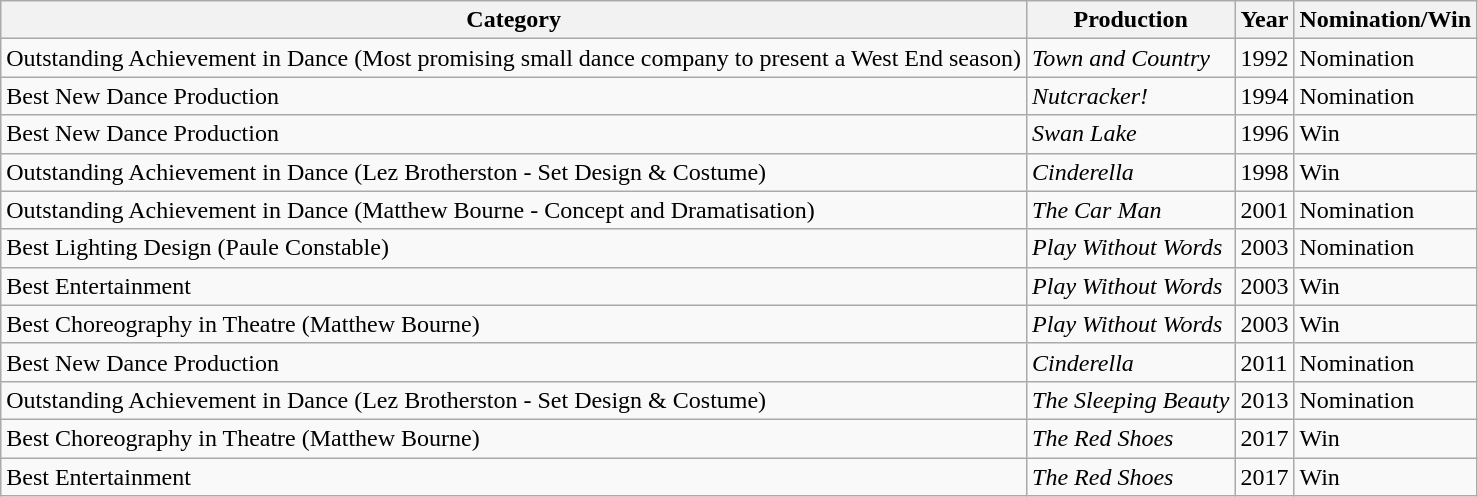<table class="wikitable">
<tr>
<th>Category</th>
<th>Production</th>
<th>Year</th>
<th>Nomination/Win</th>
</tr>
<tr>
<td>Outstanding Achievement in Dance (Most promising small dance company to present a West End season)</td>
<td><em>Town and Country</em></td>
<td>1992</td>
<td>Nomination</td>
</tr>
<tr>
<td>Best New Dance Production</td>
<td><em>Nutcracker!</em></td>
<td>1994</td>
<td>Nomination</td>
</tr>
<tr>
<td>Best New Dance Production</td>
<td><em>Swan Lake</em></td>
<td>1996</td>
<td>Win</td>
</tr>
<tr>
<td>Outstanding Achievement in Dance (Lez Brotherston - Set Design & Costume)</td>
<td><em>Cinderella</em></td>
<td>1998</td>
<td>Win</td>
</tr>
<tr>
<td>Outstanding Achievement in Dance (Matthew Bourne - Concept and Dramatisation)</td>
<td><em>The Car Man</em></td>
<td>2001</td>
<td>Nomination</td>
</tr>
<tr>
<td>Best Lighting Design (Paule Constable)</td>
<td><em>Play Without Words</em></td>
<td>2003</td>
<td>Nomination</td>
</tr>
<tr>
<td>Best Entertainment</td>
<td><em>Play Without Words</em></td>
<td>2003</td>
<td>Win</td>
</tr>
<tr>
<td>Best Choreography in Theatre (Matthew Bourne)</td>
<td><em>Play Without Words</em></td>
<td>2003</td>
<td>Win</td>
</tr>
<tr>
<td>Best New Dance Production</td>
<td><em>Cinderella</em></td>
<td>2011</td>
<td>Nomination</td>
</tr>
<tr>
<td>Outstanding Achievement in Dance (Lez Brotherston - Set Design & Costume)</td>
<td><em>The Sleeping Beauty</em></td>
<td>2013</td>
<td>Nomination</td>
</tr>
<tr>
<td>Best Choreography in Theatre (Matthew Bourne)</td>
<td><em>The Red Shoes</em></td>
<td>2017</td>
<td>Win</td>
</tr>
<tr>
<td>Best Entertainment</td>
<td><em>The Red Shoes</em></td>
<td>2017</td>
<td>Win</td>
</tr>
</table>
